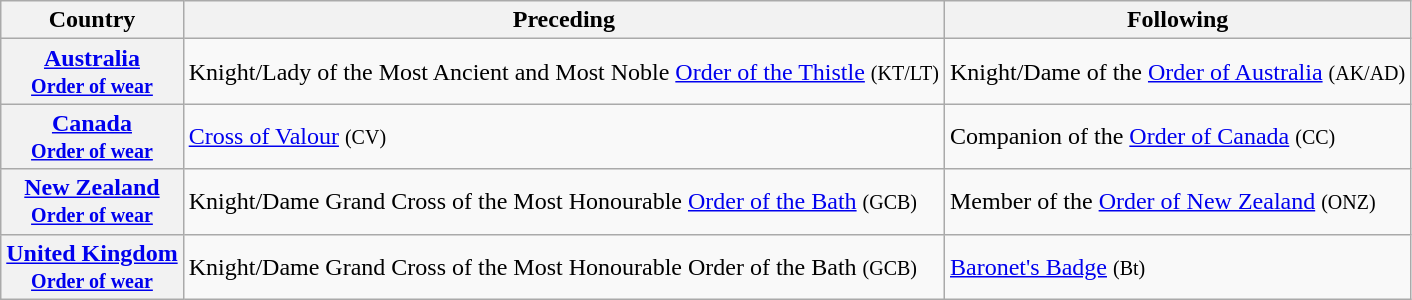<table class="wikitable">
<tr>
<th>Country</th>
<th>Preceding</th>
<th>Following</th>
</tr>
<tr>
<th> <a href='#'>Australia</a><br><small><a href='#'>Order of wear</a></small></th>
<td>Knight/Lady of the Most Ancient and Most Noble <a href='#'>Order of the Thistle</a> <small>(KT/LT)</small></td>
<td>Knight/Dame of the <a href='#'>Order of Australia</a> <small>(AK/AD)</small></td>
</tr>
<tr>
<th> <a href='#'>Canada</a><br><small><a href='#'>Order of wear</a></small></th>
<td><a href='#'>Cross of Valour</a> <small>(CV)</small></td>
<td>Companion of the <a href='#'>Order of Canada</a> <small>(CC)</small></td>
</tr>
<tr>
<th> <a href='#'>New Zealand</a><br><small><a href='#'>Order of wear</a></small></th>
<td>Knight/Dame Grand Cross of the Most Honourable <a href='#'>Order of the Bath</a> <small>(GCB)</small></td>
<td>Member of the <a href='#'>Order of New Zealand</a> <small>(ONZ)</small></td>
</tr>
<tr>
<th> <a href='#'>United Kingdom</a><br><small><a href='#'>Order of wear</a></small></th>
<td>Knight/Dame Grand Cross of the Most Honourable Order of the Bath <small>(GCB)</small></td>
<td><a href='#'>Baronet's Badge</a> <small>(Bt)</small></td>
</tr>
</table>
